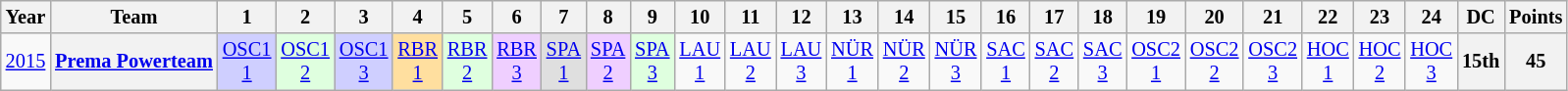<table class="wikitable" style="text-align:center; font-size:85%">
<tr>
<th>Year</th>
<th>Team</th>
<th>1</th>
<th>2</th>
<th>3</th>
<th>4</th>
<th>5</th>
<th>6</th>
<th>7</th>
<th>8</th>
<th>9</th>
<th>10</th>
<th>11</th>
<th>12</th>
<th>13</th>
<th>14</th>
<th>15</th>
<th>16</th>
<th>17</th>
<th>18</th>
<th>19</th>
<th>20</th>
<th>21</th>
<th>22</th>
<th>23</th>
<th>24</th>
<th>DC</th>
<th>Points</th>
</tr>
<tr>
<td><a href='#'>2015</a></td>
<th nowrap><a href='#'>Prema Powerteam</a></th>
<td style="background:#CFCFFF;"><a href='#'>OSC1<br>1</a><br></td>
<td style="background:#DFFFDF;"><a href='#'>OSC1<br>2</a><br></td>
<td style="background:#CFCFFF;"><a href='#'>OSC1<br>3</a><br></td>
<td style="background:#FFDF9F;"><a href='#'>RBR<br>1</a><br></td>
<td style="background:#DFFFDF;"><a href='#'>RBR<br>2</a><br></td>
<td style="background:#EFCFFF;"><a href='#'>RBR<br>3</a><br></td>
<td style="background:#DFDFDF;"><a href='#'>SPA<br>1</a><br></td>
<td style="background:#EFCFFF;"><a href='#'>SPA<br>2</a><br></td>
<td style="background:#DFFFDF;"><a href='#'>SPA<br>3</a><br></td>
<td><a href='#'>LAU<br>1</a></td>
<td><a href='#'>LAU<br>2</a></td>
<td><a href='#'>LAU<br>3</a></td>
<td><a href='#'>NÜR<br>1</a></td>
<td><a href='#'>NÜR<br>2</a></td>
<td><a href='#'>NÜR<br>3</a></td>
<td><a href='#'>SAC<br>1</a></td>
<td><a href='#'>SAC<br>2</a></td>
<td><a href='#'>SAC<br>3</a></td>
<td><a href='#'>OSC2<br>1</a></td>
<td><a href='#'>OSC2<br>2</a></td>
<td><a href='#'>OSC2<br>3</a></td>
<td><a href='#'>HOC<br>1</a></td>
<td><a href='#'>HOC<br>2</a></td>
<td><a href='#'>HOC<br>3</a></td>
<th>15th</th>
<th>45</th>
</tr>
</table>
